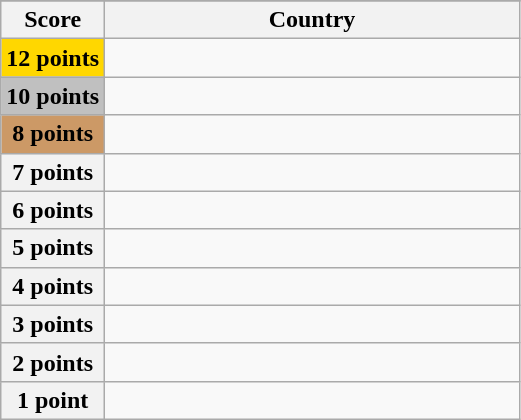<table class="wikitable">
<tr>
</tr>
<tr>
<th scope="col" width="20%">Score</th>
<th scope="col">Country</th>
</tr>
<tr>
<th scope="row" style="background:gold">12 points</th>
<td></td>
</tr>
<tr>
<th scope="row" style="background:silver">10 points</th>
<td></td>
</tr>
<tr>
<th scope="row" style="background:#CC9966">8 points</th>
<td></td>
</tr>
<tr>
<th scope="row">7 points</th>
<td></td>
</tr>
<tr>
<th scope="row">6 points</th>
<td></td>
</tr>
<tr>
<th scope="row">5 points</th>
<td></td>
</tr>
<tr>
<th scope="row">4 points</th>
<td></td>
</tr>
<tr>
<th scope="row">3 points</th>
<td></td>
</tr>
<tr>
<th scope="row">2 points</th>
<td></td>
</tr>
<tr>
<th scope="row">1 point</th>
<td></td>
</tr>
</table>
